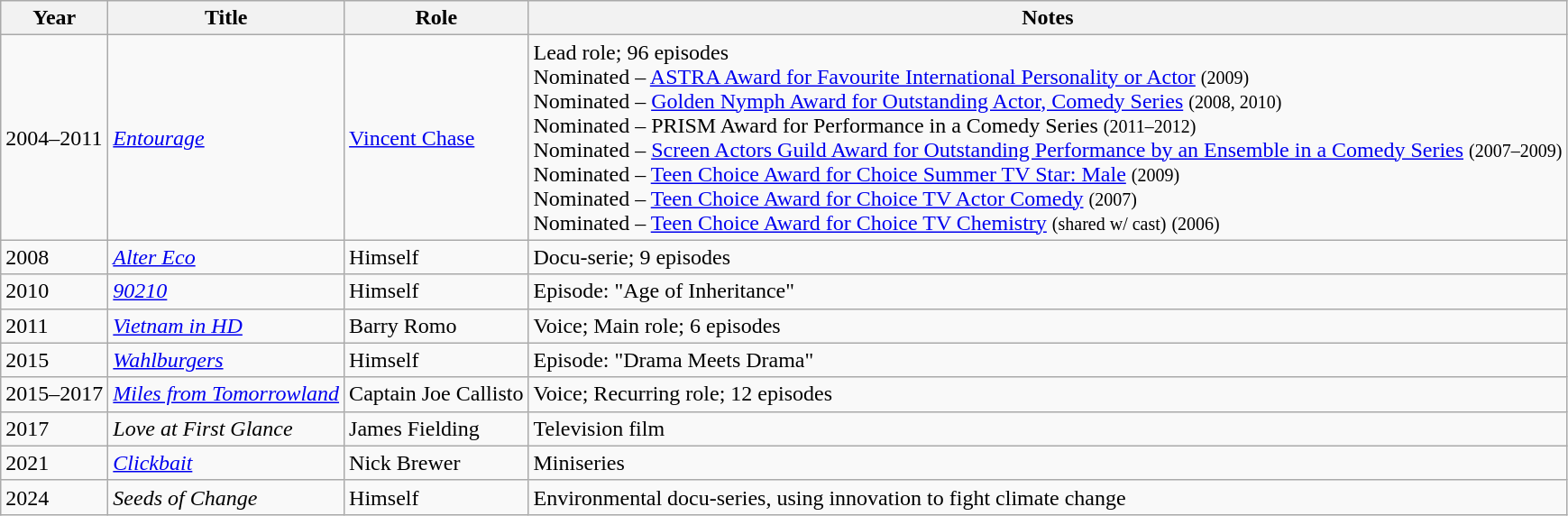<table class="wikitable sortable">
<tr>
<th>Year</th>
<th>Title</th>
<th>Role</th>
<th class="unsortable">Notes</th>
</tr>
<tr>
<td>2004–2011</td>
<td><em><a href='#'>Entourage</a></em></td>
<td><a href='#'>Vincent Chase</a></td>
<td>Lead role; 96 episodes<br>Nominated – <a href='#'>ASTRA Award for Favourite International Personality or Actor</a> <small>(2009)</small><br>Nominated – <a href='#'>Golden Nymph Award for Outstanding Actor, Comedy Series</a> <small>(2008, 2010)</small><br>Nominated – PRISM Award for Performance in a Comedy Series <small>(2011–2012)</small><br>Nominated – <a href='#'>Screen Actors Guild Award for Outstanding Performance by an Ensemble in a Comedy Series</a> <small>(2007–2009)</small><br>Nominated – <a href='#'>Teen Choice Award for Choice Summer TV Star: Male</a> <small>(2009)</small><br>Nominated – <a href='#'>Teen Choice Award for Choice TV Actor Comedy</a> <small>(2007)</small><br>Nominated – <a href='#'>Teen Choice Award for Choice TV Chemistry</a> <small>(shared w/ cast)</small> <small>(2006)</small></td>
</tr>
<tr>
<td>2008</td>
<td><em><a href='#'>Alter Eco</a></em></td>
<td>Himself</td>
<td>Docu-serie; 9 episodes</td>
</tr>
<tr>
<td>2010</td>
<td><em><a href='#'>90210</a></em></td>
<td>Himself</td>
<td>Episode: "Age of Inheritance"</td>
</tr>
<tr>
<td>2011</td>
<td><em><a href='#'>Vietnam in HD</a></em></td>
<td>Barry Romo</td>
<td>Voice; Main role; 6 episodes</td>
</tr>
<tr>
<td>2015</td>
<td><em><a href='#'>Wahlburgers</a></em></td>
<td>Himself</td>
<td>Episode: "Drama Meets Drama"</td>
</tr>
<tr>
<td>2015–2017</td>
<td><em><a href='#'>Miles from Tomorrowland</a></em></td>
<td>Captain Joe Callisto</td>
<td>Voice; Recurring role; 12 episodes</td>
</tr>
<tr>
<td>2017</td>
<td><em>Love at First Glance</em></td>
<td>James Fielding</td>
<td>Television film</td>
</tr>
<tr>
<td>2021</td>
<td><em><a href='#'>Clickbait</a></em></td>
<td>Nick Brewer</td>
<td>Miniseries</td>
</tr>
<tr>
<td>2024</td>
<td><em>Seeds of Change</em></td>
<td>Himself</td>
<td>Environmental docu-series, using innovation to fight climate change</td>
</tr>
</table>
